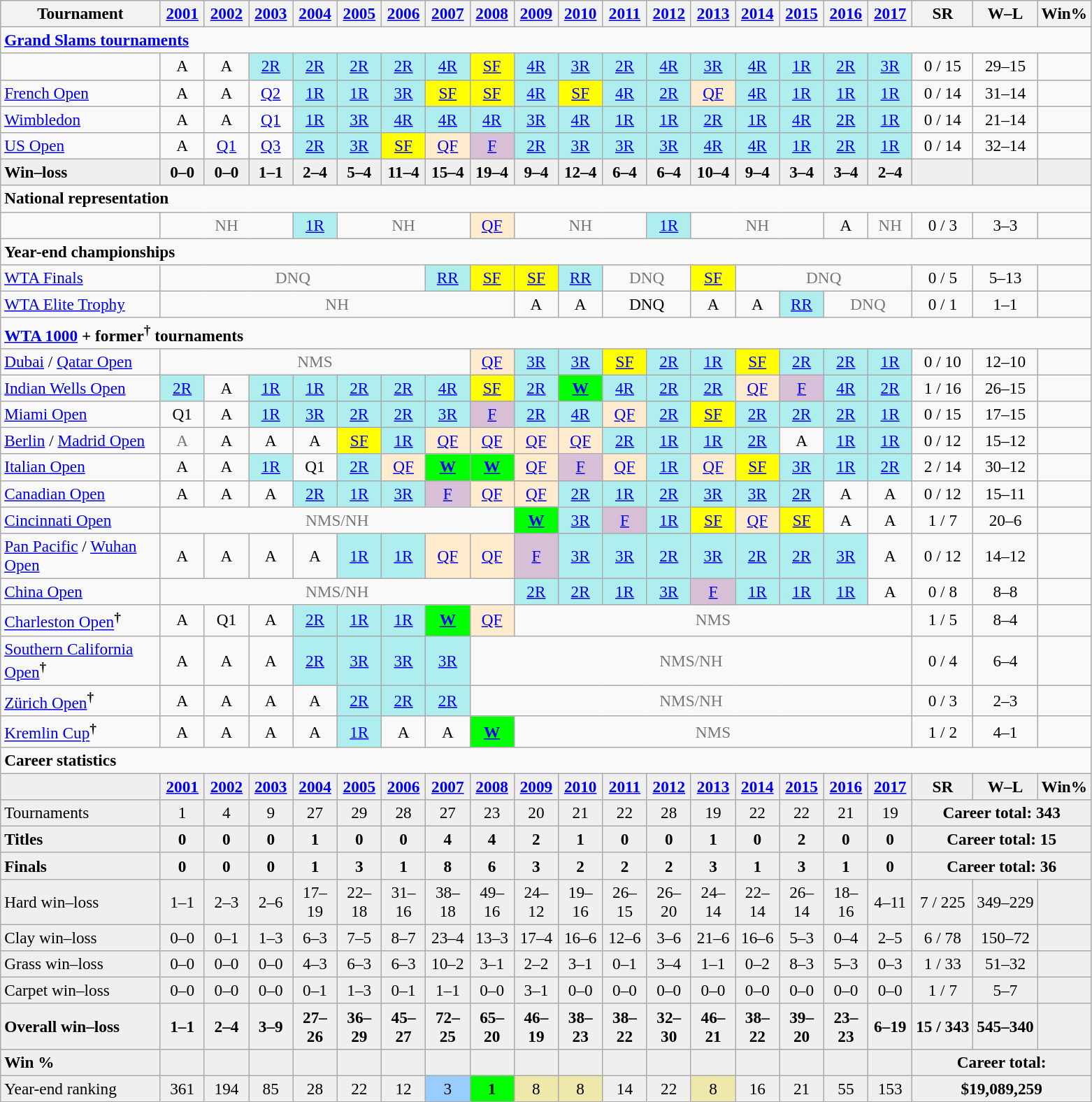<table class="wikitable nowrap" style=text-align:center;font-size:97%>
<tr>
<th width=145>Tournament</th>
<th width=35><a href='#'>2001</a></th>
<th width=35><a href='#'>2002</a></th>
<th width=35><a href='#'>2003</a></th>
<th width=35><a href='#'>2004</a></th>
<th width=35><a href='#'>2005</a></th>
<th width=35><a href='#'>2006</a></th>
<th width=35><a href='#'>2007</a></th>
<th width=35><a href='#'>2008</a></th>
<th width=35><a href='#'>2009</a></th>
<th width=35><a href='#'>2010</a></th>
<th width=35><a href='#'>2011</a></th>
<th width=35><a href='#'>2012</a></th>
<th width=35><a href='#'>2013</a></th>
<th width=35><a href='#'>2014</a></th>
<th width=35><a href='#'>2015</a></th>
<th width=35><a href='#'>2016</a></th>
<th width=35><a href='#'>2017</a></th>
<th>SR</th>
<th>W–L</th>
<th>Win%</th>
</tr>
<tr>
<td colspan="21" align="left"><strong><a href='#'>Grand Slams tournaments</a></strong></td>
</tr>
<tr>
<td align=left></td>
<td>A</td>
<td>A</td>
<td bgcolor=afeeee><a href='#'>2R</a></td>
<td bgcolor=afeeee><a href='#'>2R</a></td>
<td bgcolor=afeeee><a href='#'>2R</a></td>
<td bgcolor=afeeee><a href='#'>2R</a></td>
<td bgcolor=afeeee><a href='#'>4R</a></td>
<td bgcolor=yellow><a href='#'>SF</a></td>
<td bgcolor=afeeee><a href='#'>4R</a></td>
<td bgcolor=afeeee><a href='#'>3R</a></td>
<td bgcolor=afeeee><a href='#'>2R</a></td>
<td bgcolor=afeeee><a href='#'>4R</a></td>
<td bgcolor=afeeee><a href='#'>3R</a></td>
<td bgcolor=afeeee><a href='#'>4R</a></td>
<td bgcolor=afeeee><a href='#'>1R</a></td>
<td bgcolor=afeeee><a href='#'>2R</a></td>
<td bgcolor=afeeee><a href='#'>3R</a></td>
<td>0 / 15</td>
<td>29–15</td>
<td></td>
</tr>
<tr>
<td align=left><a href='#'>French Open</a></td>
<td>A</td>
<td>A</td>
<td><a href='#'>Q2</a></td>
<td bgcolor=afeeee><a href='#'>1R</a></td>
<td bgcolor=afeeee><a href='#'>1R</a></td>
<td bgcolor=afeeee><a href='#'>3R</a></td>
<td bgcolor=yellow><a href='#'>SF</a></td>
<td bgcolor=yellow><a href='#'>SF</a></td>
<td bgcolor=afeeee><a href='#'>4R</a></td>
<td bgcolor=yellow><a href='#'>SF</a></td>
<td bgcolor=afeeee><a href='#'>4R</a></td>
<td bgcolor=afeeee><a href='#'>2R</a></td>
<td bgcolor=ffebcd><a href='#'>QF</a></td>
<td bgcolor=afeeee><a href='#'>4R</a></td>
<td bgcolor=afeeee><a href='#'>1R</a></td>
<td bgcolor=afeeee><a href='#'>1R</a></td>
<td bgcolor=afeeee><a href='#'>1R</a></td>
<td>0 / 14</td>
<td>31–14</td>
<td></td>
</tr>
<tr>
<td align=left><a href='#'>Wimbledon</a></td>
<td>A</td>
<td>A</td>
<td><a href='#'>Q1</a></td>
<td bgcolor=afeeee><a href='#'>1R</a></td>
<td bgcolor=afeeee><a href='#'>3R</a></td>
<td bgcolor=afeeee><a href='#'>4R</a></td>
<td bgcolor=afeeee><a href='#'>4R</a></td>
<td bgcolor=afeeee><a href='#'>4R</a></td>
<td bgcolor=afeeee><a href='#'>3R</a></td>
<td bgcolor=afeeee><a href='#'>4R</a></td>
<td bgcolor=afeeee><a href='#'>1R</a></td>
<td bgcolor=afeeee><a href='#'>1R</a></td>
<td bgcolor=afeeee><a href='#'>2R</a></td>
<td bgcolor=afeeee><a href='#'>1R</a></td>
<td bgcolor=afeeee><a href='#'>4R</a></td>
<td bgcolor=afeeee><a href='#'>2R</a></td>
<td bgcolor=afeeee><a href='#'>1R</a></td>
<td>0 / 14</td>
<td>21–14</td>
<td></td>
</tr>
<tr>
<td align=left><a href='#'>US Open</a></td>
<td>A</td>
<td><a href='#'>Q1</a></td>
<td><a href='#'>Q3</a></td>
<td bgcolor=afeeee><a href='#'>2R</a></td>
<td bgcolor=afeeee><a href='#'>3R</a></td>
<td bgcolor=yellow><a href='#'>SF</a></td>
<td bgcolor=ffebcd><a href='#'>QF</a></td>
<td bgcolor=thistle><a href='#'>F</a></td>
<td bgcolor=afeeee><a href='#'>2R</a></td>
<td bgcolor=afeeee><a href='#'>3R</a></td>
<td bgcolor=afeeee><a href='#'>3R</a></td>
<td bgcolor=afeeee><a href='#'>3R</a></td>
<td bgcolor=afeeee><a href='#'>4R</a></td>
<td bgcolor=afeeee><a href='#'>4R</a></td>
<td bgcolor=afeeee><a href='#'>1R</a></td>
<td bgcolor=afeeee><a href='#'>2R</a></td>
<td bgcolor=afeeee><a href='#'>1R</a></td>
<td>0 / 14</td>
<td>32–14</td>
<td></td>
</tr>
<tr style=background:#efefef;font-weight:bold>
<td style=text-align:left>Win–loss</td>
<td>0–0</td>
<td>0–0</td>
<td>1–1</td>
<td>2–4</td>
<td>5–4</td>
<td>11–4</td>
<td>15–4</td>
<td>19–4</td>
<td>9–4</td>
<td>12–4</td>
<td>6–4</td>
<td>6–4</td>
<td>10–4</td>
<td>9–4</td>
<td>3–4</td>
<td>3–4</td>
<td>2–4</td>
<td></td>
<td></td>
<td></td>
</tr>
<tr>
<td colspan="21" align="left"><strong>National representation</strong></td>
</tr>
<tr>
<td align=left></td>
<td colspan=3 style=color:#767676>NH</td>
<td bgcolor=afeeee><a href='#'>1R</a></td>
<td colspan=3 style=color:#767676>NH</td>
<td bgcolor=ffebcd><a href='#'>QF</a></td>
<td colspan=3 style=color:#767676>NH</td>
<td bgcolor=afeeee><a href='#'>1R</a></td>
<td colspan=3 style=color:#767676>NH</td>
<td>A</td>
<td style="color:#767676">NH</td>
<td>0 / 3</td>
<td>3–3</td>
<td></td>
</tr>
<tr>
<td colspan="21" align="left"><strong>Year-end championships</strong></td>
</tr>
<tr>
<td align=left><a href='#'>WTA Finals</a></td>
<td colspan=6 style=color:#767676>DNQ</td>
<td bgcolor=afeeee><a href='#'>RR</a></td>
<td bgcolor=yellow><a href='#'>SF</a></td>
<td bgcolor=yellow><a href='#'>SF</a></td>
<td bgcolor=afeeee><a href='#'>RR</a></td>
<td colspan=2 style=color:#767676>DNQ</td>
<td bgcolor=yellow><a href='#'>SF</a></td>
<td colspan="4" style=color:#767676>DNQ</td>
<td>0 / 5</td>
<td>5–13</td>
<td></td>
</tr>
<tr>
<td align=left><a href='#'>WTA Elite Trophy</a></td>
<td style=color:#767676 colspan=8>NH</td>
<td>A</td>
<td>A</td>
<td colspan=2>DNQ</td>
<td>A</td>
<td>A</td>
<td bgcolor=afeeee><a href='#'>RR</a></td>
<td colspan="2" style=color:#767676>DNQ</td>
<td>0 / 1</td>
<td>1–1</td>
<td></td>
</tr>
<tr>
<td colspan="21" align="left"><strong><a href='#'>WTA 1000</a> + former<sup>†</sup> tournaments</strong></td>
</tr>
<tr>
<td align="left"><a href='#'>Dubai</a> / <a href='#'>Qatar Open</a></td>
<td colspan="7" style="color:#767676">NMS</td>
<td bgcolor="ffebcd"><a href='#'>QF</a></td>
<td bgcolor="afeeee"><a href='#'>3R</a></td>
<td bgcolor="afeeee"><a href='#'>3R</a></td>
<td bgcolor="yellow"><a href='#'>SF</a></td>
<td bgcolor="afeeee"><a href='#'>2R</a></td>
<td bgcolor="afeeee"><a href='#'>1R</a></td>
<td bgcolor="yellow"><a href='#'>SF</a></td>
<td bgcolor="afeeee"><a href='#'>2R</a></td>
<td bgcolor="afeeee"><a href='#'>2R</a></td>
<td bgcolor="afeeee"><a href='#'>1R</a></td>
<td>0 / 10</td>
<td>12–10</td>
<td></td>
</tr>
<tr>
<td align=left><a href='#'>Indian Wells Open</a></td>
<td bgcolor=afeeee><a href='#'>2R</a></td>
<td>A</td>
<td bgcolor=afeeee><a href='#'>1R</a></td>
<td bgcolor=afeeee><a href='#'>1R</a></td>
<td bgcolor=afeeee><a href='#'>2R</a></td>
<td bgcolor=afeeee><a href='#'>2R</a></td>
<td bgcolor=afeeee><a href='#'>4R</a></td>
<td bgcolor=yellow><a href='#'>SF</a></td>
<td bgcolor=afeeee><a href='#'>2R</a></td>
<td bgcolor=lime><a href='#'><strong>W</strong></a></td>
<td bgcolor=afeeee><a href='#'>4R</a></td>
<td bgcolor=afeeee><a href='#'>2R</a></td>
<td bgcolor=afeeee><a href='#'>2R</a></td>
<td bgcolor=ffebcd><a href='#'>QF</a></td>
<td bgcolor=thistle><a href='#'>F</a></td>
<td bgcolor=afeeee><a href='#'>4R</a></td>
<td bgcolor=afeeee><a href='#'>2R</a></td>
<td>1 / 16</td>
<td>26–15</td>
<td></td>
</tr>
<tr>
<td align=left><a href='#'>Miami Open</a></td>
<td>Q1</td>
<td>A</td>
<td bgcolor=afeeee><a href='#'>1R</a></td>
<td bgcolor=afeeee><a href='#'>3R</a></td>
<td bgcolor=afeeee><a href='#'>2R</a></td>
<td bgcolor=afeeee><a href='#'>2R</a></td>
<td bgcolor=afeeee><a href='#'>3R</a></td>
<td bgcolor=thistle><a href='#'>F</a></td>
<td bgcolor=afeeee><a href='#'>2R</a></td>
<td bgcolor=afeeee><a href='#'>4R</a></td>
<td bgcolor=ffebcd><a href='#'>QF</a></td>
<td bgcolor=afeeee><a href='#'>2R</a></td>
<td bgcolor=yellow><a href='#'>SF</a></td>
<td bgcolor=afeeee><a href='#'>2R</a></td>
<td bgcolor=afeeee><a href='#'>2R</a></td>
<td bgcolor=afeeee><a href='#'>2R</a></td>
<td bgcolor=afeeee><a href='#'>1R</a></td>
<td>0 / 15</td>
<td>17–15</td>
<td></td>
</tr>
<tr>
<td align=left><a href='#'>Berlin</a> / <a href='#'>Madrid Open</a></td>
<td style="color:#767676">A</td>
<td>A</td>
<td>A</td>
<td>A</td>
<td bgcolor=yellow><a href='#'>SF</a></td>
<td bgcolor=afeeee><a href='#'>1R</a></td>
<td bgcolor=ffebcd><a href='#'>QF</a></td>
<td bgcolor=ffebcd><a href='#'>QF</a></td>
<td bgcolor="ffebcd"><a href='#'>QF</a></td>
<td bgcolor=ffebcd><a href='#'>QF</a></td>
<td bgcolor=afeeee><a href='#'>2R</a></td>
<td bgcolor=afeeee><a href='#'>1R</a></td>
<td bgcolor=afeeee><a href='#'>1R</a></td>
<td bgcolor=afeeee><a href='#'>2R</a></td>
<td>A</td>
<td bgcolor=afeeee><a href='#'>1R</a></td>
<td bgcolor=afeeee><a href='#'>1R</a></td>
<td>0 / 12</td>
<td>15–12</td>
<td></td>
</tr>
<tr>
<td align="left"><a href='#'>Italian Open</a></td>
<td>A</td>
<td>A</td>
<td bgcolor="afeeee"><a href='#'>1R</a></td>
<td>Q1</td>
<td bgcolor="afeeee"><a href='#'>2R</a></td>
<td bgcolor="ffebcd"><a href='#'>QF</a></td>
<td bgcolor="lime"><a href='#'><strong>W</strong></a></td>
<td bgcolor="lime"><a href='#'><strong>W</strong></a></td>
<td bgcolor="ffebcd"><a href='#'>QF</a></td>
<td bgcolor="thistle"><a href='#'>F</a></td>
<td bgcolor="ffebcd"><a href='#'>QF</a></td>
<td bgcolor="afeeee"><a href='#'>1R</a></td>
<td bgcolor="ffebcd"><a href='#'>QF</a></td>
<td bgcolor="yellow"><a href='#'>SF</a></td>
<td bgcolor="afeeee"><a href='#'>3R</a></td>
<td bgcolor="afeeee"><a href='#'>1R</a></td>
<td bgcolor="afeeee"><a href='#'>2R</a></td>
<td>2 / 14</td>
<td>30–12</td>
<td></td>
</tr>
<tr>
<td align="left"><a href='#'>Canadian Open</a></td>
<td>A</td>
<td>A</td>
<td>A</td>
<td bgcolor="afeeee"><a href='#'>2R</a></td>
<td bgcolor="afeeee"><a href='#'>1R</a></td>
<td bgcolor="afeeee"><a href='#'>3R</a></td>
<td bgcolor="thistle"><a href='#'>F</a></td>
<td bgcolor="ffebcd"><a href='#'>QF</a></td>
<td bgcolor="ffebcd"><a href='#'>QF</a></td>
<td bgcolor="afeeee"><a href='#'>2R</a></td>
<td bgcolor="afeeee"><a href='#'>1R</a></td>
<td bgcolor="afeeee"><a href='#'>2R</a></td>
<td bgcolor="afeeee"><a href='#'>3R</a></td>
<td bgcolor="afeeee"><a href='#'>3R</a></td>
<td bgcolor="afeeee"><a href='#'>2R</a></td>
<td>A</td>
<td>A</td>
<td>0 / 12</td>
<td>15–11</td>
<td></td>
</tr>
<tr>
<td align="left"><a href='#'>Cincinnati Open</a></td>
<td colspan="8" style="color:#767676">NMS/NH</td>
<td bgcolor="lime"><a href='#'><strong>W</strong></a></td>
<td bgcolor="afeeee"><a href='#'>3R</a></td>
<td bgcolor="thistle"><a href='#'>F</a></td>
<td bgcolor="afeeee"><a href='#'>1R</a></td>
<td bgcolor="yellow"><a href='#'>SF</a></td>
<td bgcolor="ffebcd"><a href='#'>QF</a></td>
<td bgcolor="yellow"><a href='#'>SF</a></td>
<td>A</td>
<td>A</td>
<td>1 / 7</td>
<td>20–6</td>
<td></td>
</tr>
<tr>
<td align="left"><a href='#'>Pan Pacific</a> / <a href='#'>Wuhan Open</a></td>
<td>A</td>
<td>A</td>
<td>A</td>
<td>A</td>
<td bgcolor="afeeee"><a href='#'>1R</a></td>
<td bgcolor="afeeee"><a href='#'>1R</a></td>
<td bgcolor="ffebcd"><a href='#'>QF</a></td>
<td bgcolor="ffebcd"><a href='#'>QF</a></td>
<td bgcolor="thistle"><a href='#'>F</a></td>
<td bgcolor="afeeee"><a href='#'>3R</a></td>
<td bgcolor="afeeee"><a href='#'>3R</a></td>
<td bgcolor="afeeee"><a href='#'>2R</a></td>
<td bgcolor="afeeee"><a href='#'>3R</a></td>
<td bgcolor="afeeee"><a href='#'>2R</a></td>
<td bgcolor="afeeee"><a href='#'>2R</a></td>
<td bgcolor="afeeee"><a href='#'>3R</a></td>
<td>A</td>
<td>0 / 12</td>
<td>14–12</td>
<td></td>
</tr>
<tr>
<td align=left><a href='#'>China Open</a></td>
<td colspan="8" style="color:#767676">NMS/NH</td>
<td bgcolor=afeeee><a href='#'>2R</a></td>
<td bgcolor=afeeee><a href='#'>2R</a></td>
<td bgcolor=afeeee><a href='#'>1R</a></td>
<td bgcolor=afeeee><a href='#'>3R</a></td>
<td bgcolor=thistle><a href='#'>F</a></td>
<td bgcolor=afeeee><a href='#'>1R</a></td>
<td bgcolor=afeeee><a href='#'>1R</a></td>
<td bgcolor=afeeee><a href='#'>1R</a></td>
<td>A</td>
<td>0 / 8</td>
<td>8–8</td>
<td></td>
</tr>
<tr>
<td align="left"><a href='#'>Charleston Open</a><strong><sup>†</sup></strong></td>
<td>A</td>
<td>Q1</td>
<td>A</td>
<td bgcolor="afeeee"><a href='#'>2R</a></td>
<td bgcolor="afeeee"><a href='#'>1R</a></td>
<td bgcolor="afeeee"><a href='#'>1R</a></td>
<td bgcolor="lime"><strong><a href='#'>W</a></strong></td>
<td bgcolor="ffebcd"><a href='#'>QF</a></td>
<td colspan="9" style="color:#767676">NMS</td>
<td>1 / 5</td>
<td>8–4</td>
<td></td>
</tr>
<tr>
<td align="left"><a href='#'>Southern California Open</a><strong><sup>†</sup></strong></td>
<td>A</td>
<td>A</td>
<td>A</td>
<td bgcolor="afeeee"><a href='#'>2R</a></td>
<td bgcolor="afeeee"><a href='#'>3R</a></td>
<td bgcolor="afeeee"><a href='#'>3R</a></td>
<td bgcolor="afeeee"><a href='#'>3R</a></td>
<td colspan="10" style="color:#767676">NMS/NH</td>
<td>0 / 4</td>
<td>6–4</td>
<td></td>
</tr>
<tr>
<td align="left"><a href='#'>Zürich Open</a><strong><sup>†</sup></strong></td>
<td>A</td>
<td>A</td>
<td>A</td>
<td>A</td>
<td bgcolor="afeeee"><a href='#'>2R</a></td>
<td bgcolor="afeeee"><a href='#'>2R</a></td>
<td bgcolor="afeeee"><a href='#'>2R</a></td>
<td colspan="10" style="color:#767676">NMS/NH</td>
<td>0 / 3</td>
<td>2–3</td>
<td></td>
</tr>
<tr>
<td align="left"><a href='#'>Kremlin Cup</a><strong><sup>†</sup></strong></td>
<td>A</td>
<td>A</td>
<td>A</td>
<td>A</td>
<td bgcolor="afeeee"><a href='#'>1R</a></td>
<td>A</td>
<td>A</td>
<td bgcolor="lime"><strong><a href='#'>W</a></strong></td>
<td colspan="9" style="color:#767676">NMS</td>
<td>1 / 2</td>
<td>4–1</td>
<td></td>
</tr>
<tr>
<td colspan="21" align="left"><strong>Career statistics</strong></td>
</tr>
<tr style=background:#efefef;font-weight:bold>
<td></td>
<td><a href='#'>2001</a></td>
<td><a href='#'>2002</a></td>
<td><a href='#'>2003</a></td>
<td><a href='#'>2004</a></td>
<td><a href='#'>2005</a></td>
<td><a href='#'>2006</a></td>
<td><a href='#'>2007</a></td>
<td><a href='#'>2008</a></td>
<td><a href='#'>2009</a></td>
<td><a href='#'>2010</a></td>
<td><a href='#'>2011</a></td>
<td><a href='#'>2012</a></td>
<td><a href='#'>2013</a></td>
<td><a href='#'>2014</a></td>
<td><a href='#'>2015</a></td>
<td><a href='#'>2016</a></td>
<td><a href='#'>2017</a></td>
<td>SR</td>
<td>W–L</td>
<td>Win%</td>
</tr>
<tr style="background:#efefef">
<td align="left">Tournaments</td>
<td>1</td>
<td>4</td>
<td>9</td>
<td>27</td>
<td>29</td>
<td>28</td>
<td>27</td>
<td>23</td>
<td>20</td>
<td>21</td>
<td>22</td>
<td>28</td>
<td>19</td>
<td>22</td>
<td>22</td>
<td>21</td>
<td>19</td>
<td colspan="3"><strong>Career total: 343</strong></td>
</tr>
<tr style="background:#efefef;font-weight:bold">
<td style="text-align:left">Titles</td>
<td>0</td>
<td>0</td>
<td>0</td>
<td>1</td>
<td>0</td>
<td>0</td>
<td>4</td>
<td>4</td>
<td>2</td>
<td>1</td>
<td>0</td>
<td>0</td>
<td>1</td>
<td>0</td>
<td>2</td>
<td>0</td>
<td>0</td>
<td colspan="3">Career total: 15</td>
</tr>
<tr style="background:#efefef;font-weight:bold">
<td style="text-align:left">Finals</td>
<td>0</td>
<td>0</td>
<td>0</td>
<td>1</td>
<td>3</td>
<td>1</td>
<td>8</td>
<td>6</td>
<td>3</td>
<td>2</td>
<td>2</td>
<td>2</td>
<td>3</td>
<td>1</td>
<td>3</td>
<td>1</td>
<td>0</td>
<td colspan="3">Career total: 36</td>
</tr>
<tr style="background:#efefef">
<td align="left">Hard win–loss</td>
<td>1–1</td>
<td>2–3</td>
<td>2–6</td>
<td>17–19</td>
<td>22–18</td>
<td>31–16</td>
<td>38–18</td>
<td>49–16</td>
<td>24–12</td>
<td>19–16</td>
<td>26–15</td>
<td>26–20</td>
<td>24–14</td>
<td>22–14</td>
<td>26–14</td>
<td>18–16</td>
<td>4–11</td>
<td>7 / 225</td>
<td>349–229</td>
<td></td>
</tr>
<tr style="background:#efefef">
<td align="left">Clay win–loss</td>
<td>0–0</td>
<td>0–1</td>
<td>1–3</td>
<td>6–3</td>
<td>7–5</td>
<td>8–7</td>
<td>23–4</td>
<td>13–3</td>
<td>17–4</td>
<td>16–6</td>
<td>12–6</td>
<td>3–6</td>
<td>21–6</td>
<td>16–6</td>
<td>5–3</td>
<td>0–4</td>
<td>2–5</td>
<td>6 / 78</td>
<td>150–72</td>
<td></td>
</tr>
<tr style="background:#efefef">
<td align="left">Grass win–loss</td>
<td>0–0</td>
<td>0–0</td>
<td>0–0</td>
<td>4–3</td>
<td>6–3</td>
<td>6–3</td>
<td>10–2</td>
<td>3–1</td>
<td>2–2</td>
<td>3–1</td>
<td>0–1</td>
<td>3–4</td>
<td>1–1</td>
<td>0–2</td>
<td>8–3</td>
<td>5–3</td>
<td>0–3</td>
<td>1 / 33</td>
<td>51–32</td>
<td></td>
</tr>
<tr style="background:#efefef">
<td align="left">Carpet win–loss</td>
<td>0–0</td>
<td>0–0</td>
<td>0–0</td>
<td>0–1</td>
<td>1–3</td>
<td>0–1</td>
<td>1–1</td>
<td>0–0</td>
<td>3–1</td>
<td>0–0</td>
<td>0–0</td>
<td>0–0</td>
<td>0–0</td>
<td>0–0</td>
<td>0–0</td>
<td>0–0</td>
<td>0–0</td>
<td>1 / 7</td>
<td>5–7</td>
<td></td>
</tr>
<tr style="background:#efefef;font-weight:bold">
<td style="text-align:left">Overall win–loss</td>
<td>1–1</td>
<td>2–4</td>
<td>3–9</td>
<td>27–26</td>
<td>36–29</td>
<td>45–27</td>
<td>72–25</td>
<td>65–20</td>
<td>46–19</td>
<td>38–23</td>
<td>38–22</td>
<td>32–30</td>
<td>46–21</td>
<td>38–22</td>
<td>39–20</td>
<td>23–23</td>
<td>6–19</td>
<td>15 / 343</td>
<td>545–340</td>
<td></td>
</tr>
<tr style="background:#efefef;font-weight:bold">
<td style="text-align:left">Win %</td>
<td></td>
<td></td>
<td></td>
<td></td>
<td></td>
<td></td>
<td></td>
<td></td>
<td></td>
<td></td>
<td></td>
<td></td>
<td></td>
<td></td>
<td></td>
<td></td>
<td></td>
<td colspan="3">Career total: </td>
</tr>
<tr bgcolor="efefef">
<td align="left">Year-end ranking</td>
<td>361</td>
<td>194</td>
<td>85</td>
<td>28</td>
<td>22</td>
<td>12</td>
<td bgcolor="99ccff">3</td>
<td bgcolor="lime"><strong>1</strong></td>
<td bgcolor="EEE8AA">8</td>
<td bgcolor="EEE8AA">8</td>
<td>14</td>
<td>22</td>
<td bgcolor="EEE8AA">8</td>
<td>16</td>
<td>21</td>
<td>55</td>
<td>153</td>
<td colspan="3"><strong>$19,089,259</strong></td>
</tr>
</table>
